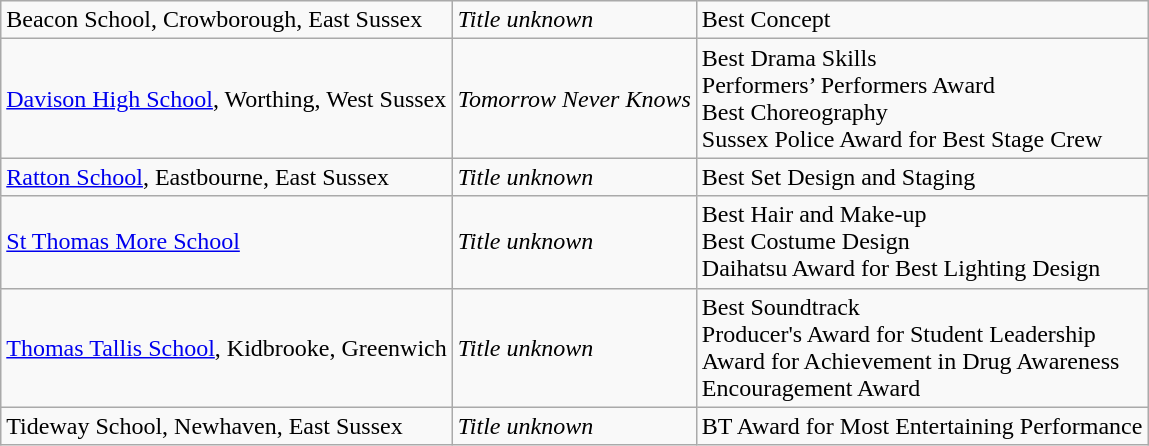<table class="wikitable">
<tr>
<td>Beacon School, Crowborough, East Sussex</td>
<td><em>Title unknown</em></td>
<td>Best Concept</td>
</tr>
<tr>
<td><a href='#'>Davison High School</a>, Worthing, West Sussex</td>
<td><em>Tomorrow Never Knows</em></td>
<td>Best Drama Skills<br>Performers’ Performers Award<br>Best Choreography<br>Sussex Police Award for Best Stage Crew</td>
</tr>
<tr>
<td><a href='#'>Ratton School</a>, Eastbourne, East Sussex</td>
<td><em>Title unknown</em></td>
<td>Best Set Design and Staging</td>
</tr>
<tr>
<td><a href='#'>St Thomas More School</a></td>
<td><em>Title unknown</em></td>
<td>Best Hair and Make-up<br>Best Costume Design<br>Daihatsu Award for Best Lighting Design</td>
</tr>
<tr>
<td><a href='#'>Thomas Tallis School</a>, Kidbrooke, Greenwich</td>
<td><em>Title unknown</em></td>
<td>Best Soundtrack<br>Producer's Award for Student Leadership<br>Award for Achievement in Drug Awareness<br>Encouragement Award</td>
</tr>
<tr>
<td>Tideway School, Newhaven, East Sussex</td>
<td><em>Title unknown</em></td>
<td>BT Award for Most Entertaining Performance</td>
</tr>
</table>
